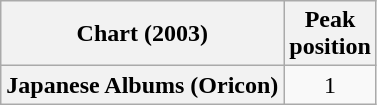<table class="wikitable plainrowheaders">
<tr>
<th>Chart (2003)</th>
<th>Peak<br>position</th>
</tr>
<tr>
<th scope="row">Japanese Albums (Oricon)</th>
<td style="text-align:center;">1</td>
</tr>
</table>
